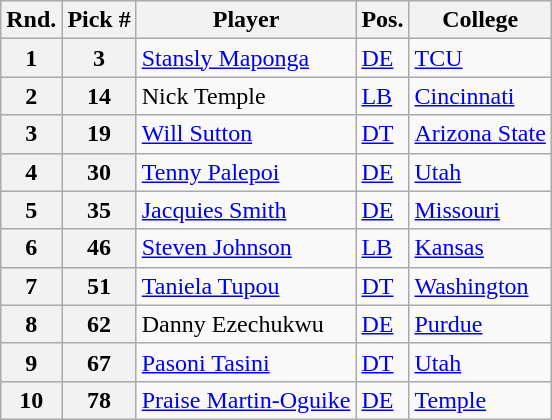<table class="wikitable sortable">
<tr>
<th><abbr>Rnd.</abbr></th>
<th><abbr>Pick #</abbr></th>
<th>Player</th>
<th><abbr>Pos.</abbr></th>
<th><abbr>College</abbr></th>
</tr>
<tr>
<th>1</th>
<th><span></span><strong>3</strong></th>
<td><a href='#'>Stansly Maponga</a></td>
<td><a href='#'>DE</a></td>
<td><a href='#'>TCU</a></td>
</tr>
<tr>
<th>2</th>
<th><span></span><strong>14</strong></th>
<td>Nick Temple</td>
<td><a href='#'>LB</a></td>
<td><a href='#'>Cincinnati</a></td>
</tr>
<tr>
<th>3</th>
<th><span></span><strong>19</strong></th>
<td><a href='#'>Will Sutton</a></td>
<td><a href='#'>DT</a></td>
<td><a href='#'>Arizona State</a></td>
</tr>
<tr>
<th>4</th>
<th><span></span><strong>30</strong></th>
<td><a href='#'>Tenny Palepoi</a></td>
<td><a href='#'>DE</a></td>
<td><a href='#'>Utah</a></td>
</tr>
<tr>
<th>5</th>
<th><span></span><strong>35</strong></th>
<td><a href='#'>Jacquies Smith</a></td>
<td><a href='#'>DE</a></td>
<td><a href='#'>Missouri</a></td>
</tr>
<tr>
<th>6</th>
<th><span></span><strong>46</strong></th>
<td><a href='#'>Steven Johnson</a></td>
<td><a href='#'>LB</a></td>
<td><a href='#'>Kansas</a></td>
</tr>
<tr>
<th>7</th>
<th><span></span><strong>51</strong></th>
<td><a href='#'>Taniela Tupou</a></td>
<td><a href='#'>DT</a></td>
<td><a href='#'>Washington</a></td>
</tr>
<tr>
<th>8</th>
<th><span></span><strong>62</strong></th>
<td>Danny Ezechukwu</td>
<td><a href='#'>DE</a></td>
<td><a href='#'>Purdue</a></td>
</tr>
<tr>
<th>9</th>
<th><span></span><strong>67</strong></th>
<td><a href='#'>Pasoni Tasini</a></td>
<td><a href='#'>DT</a></td>
<td><a href='#'>Utah</a></td>
</tr>
<tr>
<th>10</th>
<th><span></span><strong>78</strong></th>
<td><a href='#'>Praise Martin-Oguike</a></td>
<td><a href='#'>DE</a></td>
<td><a href='#'>Temple</a></td>
</tr>
</table>
